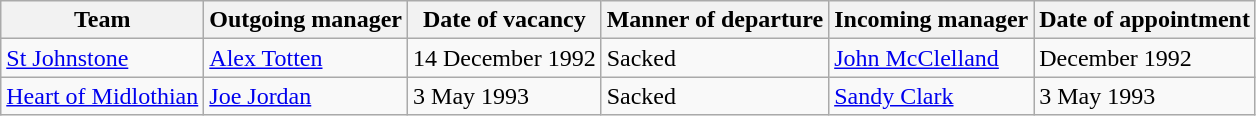<table class="wikitable sortable">
<tr>
<th>Team</th>
<th>Outgoing manager</th>
<th>Date of vacancy</th>
<th>Manner of departure</th>
<th>Incoming manager</th>
<th>Date of appointment</th>
</tr>
<tr>
<td><a href='#'>St Johnstone</a></td>
<td> <a href='#'>Alex Totten</a></td>
<td>14 December 1992</td>
<td>Sacked</td>
<td> <a href='#'>John McClelland</a></td>
<td>December 1992</td>
</tr>
<tr>
<td><a href='#'>Heart of Midlothian</a></td>
<td> <a href='#'>Joe Jordan</a></td>
<td>3 May 1993</td>
<td>Sacked</td>
<td> <a href='#'>Sandy Clark</a></td>
<td>3 May 1993</td>
</tr>
</table>
